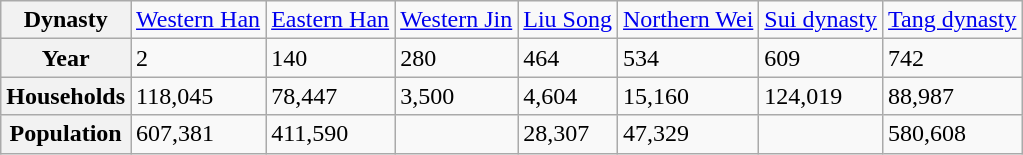<table class="wikitable">
<tr>
<th>Dynasty</th>
<td><a href='#'>Western Han</a></td>
<td><a href='#'>Eastern Han</a></td>
<td><a href='#'>Western Jin</a></td>
<td><a href='#'>Liu Song</a></td>
<td><a href='#'>Northern Wei</a></td>
<td><a href='#'>Sui dynasty</a></td>
<td><a href='#'>Tang dynasty</a></td>
</tr>
<tr>
<th>Year</th>
<td>2</td>
<td>140</td>
<td>280</td>
<td>464</td>
<td>534</td>
<td>609</td>
<td>742</td>
</tr>
<tr>
<th>Households</th>
<td>118,045</td>
<td>78,447</td>
<td>3,500</td>
<td>4,604</td>
<td>15,160</td>
<td>124,019</td>
<td>88,987</td>
</tr>
<tr>
<th>Population</th>
<td>607,381</td>
<td>411,590</td>
<td></td>
<td>28,307</td>
<td>47,329</td>
<td></td>
<td>580,608</td>
</tr>
</table>
